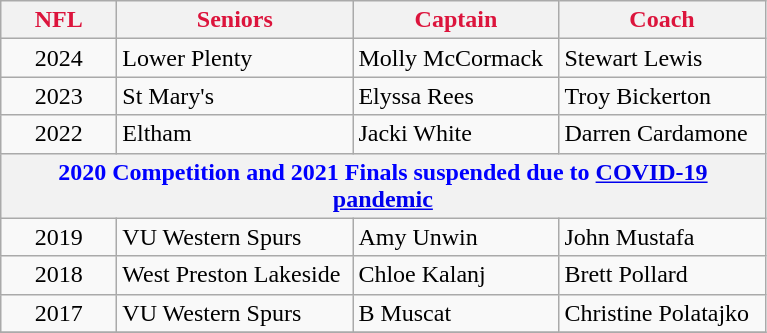<table class="wikitable">
<tr>
<th style="color:crimson; width:70px;">NFL</th>
<th style="color:crimson; width:150px;">Seniors</th>
<th style="color:crimson; width:130px;">Captain</th>
<th style="color:crimson; width:130px;">Coach</th>
</tr>
<tr>
<td style="text-align:center;">2024</td>
<td>Lower Plenty</td>
<td>Molly McCormack</td>
<td>Stewart Lewis</td>
</tr>
<tr>
<td style="text-align:center;">2023</td>
<td>St Mary's</td>
<td>Elyssa Rees</td>
<td>Troy Bickerton</td>
</tr>
<tr>
<td style="text-align:center;">2022</td>
<td>Eltham</td>
<td>Jacki White</td>
<td>Darren Cardamone</td>
</tr>
<tr>
<th style="color:blue" colspan="4">2020 Competition and 2021 Finals suspended due to <a href='#'>COVID-19 pandemic</a></th>
</tr>
<tr>
<td style="text-align:center;">2019</td>
<td>VU Western Spurs</td>
<td>Amy Unwin</td>
<td>John Mustafa</td>
</tr>
<tr>
<td style="text-align:center;">2018</td>
<td>West Preston Lakeside</td>
<td>Chloe Kalanj</td>
<td>Brett Pollard</td>
</tr>
<tr>
<td style="text-align:center;">2017</td>
<td>VU Western Spurs</td>
<td>B Muscat</td>
<td>Christine Polatajko</td>
</tr>
<tr>
</tr>
</table>
